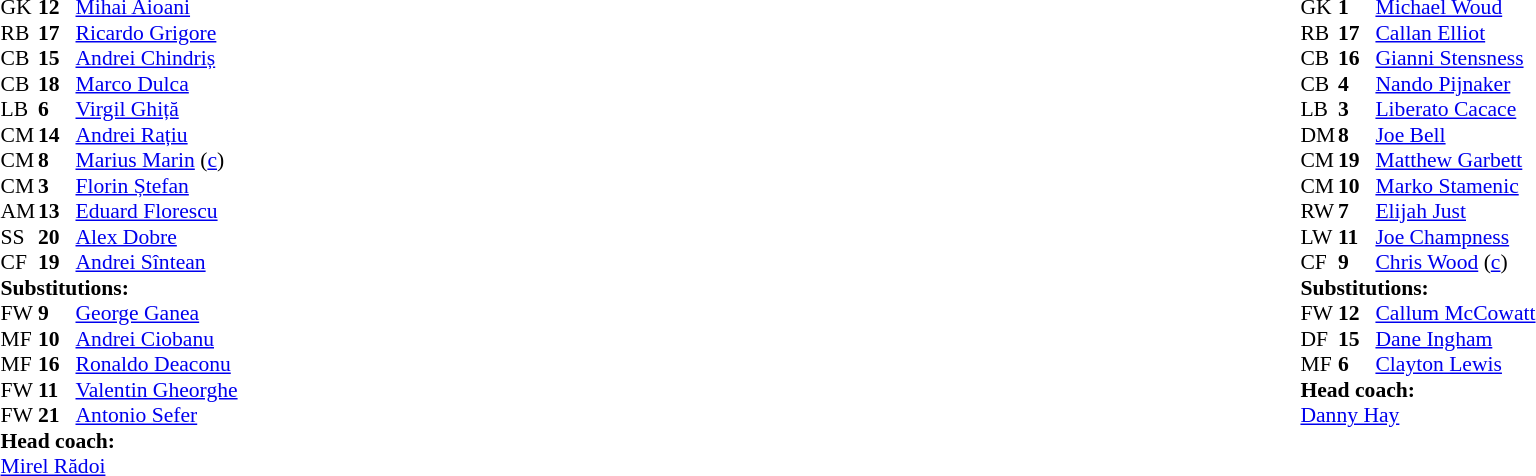<table width="100%">
<tr>
<td valign="top" width="40%"><br><table style="font-size:90%" cellspacing="0" cellpadding="0">
<tr>
<th width=25></th>
<th width=25></th>
</tr>
<tr>
<td>GK</td>
<td><strong>12</strong></td>
<td><a href='#'>Mihai Aioani</a></td>
</tr>
<tr>
<td>RB</td>
<td><strong>17</strong></td>
<td><a href='#'>Ricardo Grigore</a></td>
</tr>
<tr>
<td>CB</td>
<td><strong>15</strong></td>
<td><a href='#'>Andrei Chindriș</a></td>
<td></td>
<td></td>
</tr>
<tr>
<td>CB</td>
<td><strong>18</strong></td>
<td><a href='#'>Marco Dulca</a></td>
<td></td>
<td></td>
</tr>
<tr>
<td>LB</td>
<td><strong>6</strong></td>
<td><a href='#'>Virgil Ghiță</a></td>
</tr>
<tr>
<td>CM</td>
<td><strong>14</strong></td>
<td><a href='#'>Andrei Rațiu</a></td>
</tr>
<tr>
<td>CM</td>
<td><strong>8</strong></td>
<td><a href='#'>Marius Marin</a> (<a href='#'>c</a>)</td>
</tr>
<tr>
<td>CM</td>
<td><strong>3</strong></td>
<td><a href='#'>Florin Ștefan</a></td>
</tr>
<tr>
<td>AM</td>
<td><strong>13</strong></td>
<td><a href='#'>Eduard Florescu</a></td>
<td></td>
<td></td>
</tr>
<tr>
<td>SS</td>
<td><strong>20</strong></td>
<td><a href='#'>Alex Dobre</a></td>
<td></td>
<td></td>
</tr>
<tr>
<td>CF</td>
<td><strong>19</strong></td>
<td><a href='#'>Andrei Sîntean</a></td>
<td></td>
<td></td>
</tr>
<tr>
<td colspan=3><strong>Substitutions:</strong></td>
</tr>
<tr>
<td>FW</td>
<td><strong>9</strong></td>
<td><a href='#'>George Ganea</a></td>
<td></td>
<td></td>
</tr>
<tr>
<td>MF</td>
<td><strong>10</strong></td>
<td><a href='#'>Andrei Ciobanu</a></td>
<td></td>
<td></td>
</tr>
<tr>
<td>MF</td>
<td><strong>16</strong></td>
<td><a href='#'>Ronaldo Deaconu</a></td>
<td></td>
<td></td>
</tr>
<tr>
<td>FW</td>
<td><strong>11</strong></td>
<td><a href='#'>Valentin Gheorghe</a></td>
<td></td>
<td></td>
</tr>
<tr>
<td>FW</td>
<td><strong>21</strong></td>
<td><a href='#'>Antonio Sefer</a></td>
<td></td>
<td></td>
</tr>
<tr>
<td colspan=3><strong>Head coach:</strong></td>
</tr>
<tr>
<td colspan=3><a href='#'>Mirel Rădoi</a></td>
</tr>
</table>
</td>
<td valign="top"></td>
<td valign="top" width="50%"><br><table style="font-size:90%; margin:auto" cellspacing="0" cellpadding="0">
<tr>
<th width=25></th>
<th width=25></th>
</tr>
<tr>
<td>GK</td>
<td><strong>1</strong></td>
<td><a href='#'>Michael Woud</a></td>
</tr>
<tr>
<td>RB</td>
<td><strong>17</strong></td>
<td><a href='#'>Callan Elliot</a></td>
<td></td>
<td></td>
</tr>
<tr>
<td>CB</td>
<td><strong>16</strong></td>
<td><a href='#'>Gianni Stensness</a></td>
</tr>
<tr>
<td>CB</td>
<td><strong>4</strong></td>
<td><a href='#'>Nando Pijnaker</a></td>
</tr>
<tr>
<td>LB</td>
<td><strong>3</strong></td>
<td><a href='#'>Liberato Cacace</a></td>
</tr>
<tr>
<td>DM</td>
<td><strong>8</strong></td>
<td><a href='#'>Joe Bell</a></td>
</tr>
<tr>
<td>CM</td>
<td><strong>19</strong></td>
<td><a href='#'>Matthew Garbett</a></td>
<td></td>
<td></td>
</tr>
<tr>
<td>CM</td>
<td><strong>10</strong></td>
<td><a href='#'>Marko Stamenic</a></td>
<td></td>
</tr>
<tr>
<td>RW</td>
<td><strong>7</strong></td>
<td><a href='#'>Elijah Just</a></td>
</tr>
<tr>
<td>LW</td>
<td><strong>11</strong></td>
<td><a href='#'>Joe Champness</a></td>
<td></td>
<td></td>
</tr>
<tr>
<td>CF</td>
<td><strong>9</strong></td>
<td><a href='#'>Chris Wood</a> (<a href='#'>c</a>)</td>
</tr>
<tr>
<td colspan=3><strong>Substitutions:</strong></td>
</tr>
<tr>
<td>FW</td>
<td><strong>12</strong></td>
<td><a href='#'>Callum McCowatt</a></td>
<td></td>
<td></td>
</tr>
<tr>
<td>DF</td>
<td><strong>15</strong></td>
<td><a href='#'>Dane Ingham</a></td>
<td></td>
<td></td>
</tr>
<tr>
<td>MF</td>
<td><strong>6</strong></td>
<td><a href='#'>Clayton Lewis</a></td>
<td></td>
<td></td>
</tr>
<tr>
<td colspan=3><strong>Head coach:</strong></td>
</tr>
<tr>
<td colspan=3><a href='#'>Danny Hay</a></td>
</tr>
</table>
</td>
</tr>
</table>
